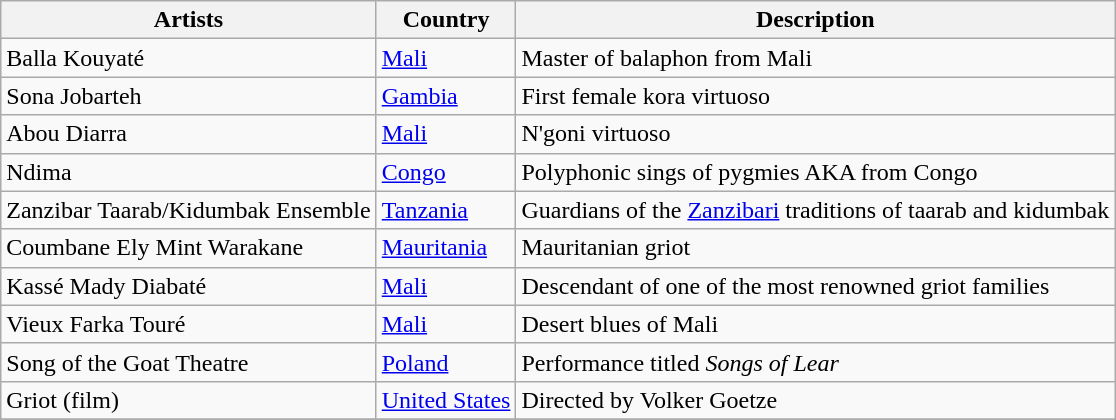<table class="wikitable">
<tr>
<th>Artists</th>
<th>Country</th>
<th>Description</th>
</tr>
<tr>
<td>Balla Kouyaté</td>
<td><a href='#'>Mali</a></td>
<td>Master of balaphon from Mali</td>
</tr>
<tr>
<td>Sona Jobarteh</td>
<td><a href='#'>Gambia</a></td>
<td>First female kora virtuoso</td>
</tr>
<tr>
<td>Abou Diarra</td>
<td><a href='#'>Mali</a></td>
<td>N'goni virtuoso</td>
</tr>
<tr>
<td>Ndima</td>
<td><a href='#'>Congo</a></td>
<td>Polyphonic sings of pygmies AKA from Congo</td>
</tr>
<tr>
<td>Zanzibar Taarab/Kidumbak Ensemble</td>
<td><a href='#'>Tanzania</a></td>
<td>Guardians of the <a href='#'>Zanzibari</a> traditions of taarab and kidumbak</td>
</tr>
<tr>
<td>Coumbane Ely Mint Warakane</td>
<td><a href='#'>Mauritania</a></td>
<td>Mauritanian griot</td>
</tr>
<tr>
<td>Kassé Mady Diabaté</td>
<td><a href='#'>Mali</a></td>
<td>Descendant of one of the most renowned griot families</td>
</tr>
<tr>
<td>Vieux Farka Touré</td>
<td><a href='#'>Mali</a></td>
<td>Desert blues of Mali</td>
</tr>
<tr>
<td>Song of the Goat Theatre</td>
<td><a href='#'>Poland</a></td>
<td>Performance titled <em>Songs of Lear</em></td>
</tr>
<tr>
<td>Griot (film)</td>
<td><a href='#'>United States</a></td>
<td>Directed by Volker Goetze</td>
</tr>
<tr>
</tr>
</table>
